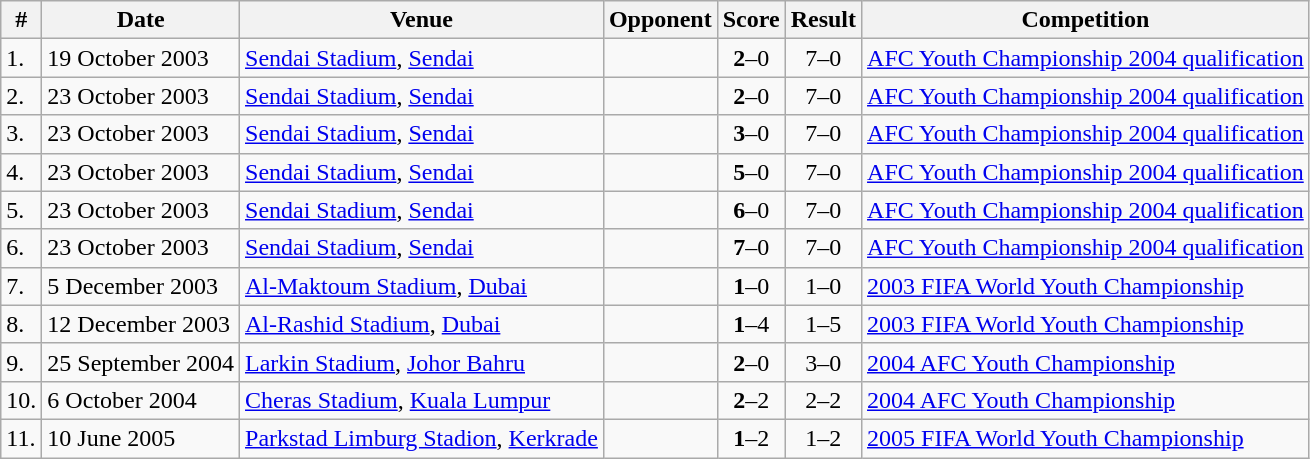<table class="wikitable">
<tr>
<th>#</th>
<th>Date</th>
<th>Venue</th>
<th>Opponent</th>
<th>Score</th>
<th>Result</th>
<th>Competition</th>
</tr>
<tr>
<td>1.</td>
<td>19 October 2003</td>
<td><a href='#'>Sendai Stadium</a>, <a href='#'>Sendai</a></td>
<td></td>
<td align="center"><strong>2</strong>–0</td>
<td align="center">7–0</td>
<td><a href='#'>AFC Youth Championship 2004 qualification</a></td>
</tr>
<tr>
<td>2.</td>
<td>23 October 2003</td>
<td><a href='#'>Sendai Stadium</a>, <a href='#'>Sendai</a></td>
<td></td>
<td align="center"><strong>2</strong>–0</td>
<td align="center">7–0</td>
<td><a href='#'>AFC Youth Championship 2004 qualification</a></td>
</tr>
<tr>
<td>3.</td>
<td>23 October 2003</td>
<td><a href='#'>Sendai Stadium</a>, <a href='#'>Sendai</a></td>
<td></td>
<td align="center"><strong>3</strong>–0</td>
<td align="center">7–0</td>
<td><a href='#'>AFC Youth Championship 2004 qualification</a></td>
</tr>
<tr>
<td>4.</td>
<td>23 October 2003</td>
<td><a href='#'>Sendai Stadium</a>, <a href='#'>Sendai</a></td>
<td></td>
<td align="center"><strong>5</strong>–0</td>
<td align="center">7–0</td>
<td><a href='#'>AFC Youth Championship 2004 qualification</a></td>
</tr>
<tr>
<td>5.</td>
<td>23 October 2003</td>
<td><a href='#'>Sendai Stadium</a>, <a href='#'>Sendai</a></td>
<td></td>
<td align="center"><strong>6</strong>–0</td>
<td align="center">7–0</td>
<td><a href='#'>AFC Youth Championship 2004 qualification</a></td>
</tr>
<tr>
<td>6.</td>
<td>23 October 2003</td>
<td><a href='#'>Sendai Stadium</a>, <a href='#'>Sendai</a></td>
<td></td>
<td align="center"><strong>7</strong>–0</td>
<td align="center">7–0</td>
<td><a href='#'>AFC Youth Championship 2004 qualification</a></td>
</tr>
<tr>
<td>7.</td>
<td>5 December 2003</td>
<td><a href='#'>Al-Maktoum Stadium</a>, <a href='#'>Dubai</a></td>
<td></td>
<td align="center"><strong>1</strong>–0</td>
<td align="center">1–0</td>
<td><a href='#'>2003 FIFA World Youth Championship</a></td>
</tr>
<tr>
<td>8.</td>
<td>12 December 2003</td>
<td><a href='#'>Al-Rashid Stadium</a>, <a href='#'>Dubai</a></td>
<td></td>
<td align="center"><strong>1</strong>–4</td>
<td align="center">1–5</td>
<td><a href='#'>2003 FIFA World Youth Championship</a></td>
</tr>
<tr>
<td>9.</td>
<td>25 September 2004</td>
<td><a href='#'>Larkin Stadium</a>, <a href='#'>Johor Bahru</a></td>
<td></td>
<td align="center"><strong>2</strong>–0</td>
<td align="center">3–0</td>
<td><a href='#'>2004 AFC Youth Championship</a></td>
</tr>
<tr>
<td>10.</td>
<td>6 October 2004</td>
<td><a href='#'>Cheras Stadium</a>, <a href='#'>Kuala Lumpur</a></td>
<td></td>
<td align="center"><strong>2</strong>–2</td>
<td align="center">2–2</td>
<td><a href='#'>2004 AFC Youth Championship</a></td>
</tr>
<tr>
<td>11.</td>
<td>10 June 2005</td>
<td><a href='#'>Parkstad Limburg Stadion</a>, <a href='#'>Kerkrade</a></td>
<td></td>
<td align="center"><strong>1</strong>–2</td>
<td align="center">1–2</td>
<td><a href='#'>2005 FIFA World Youth Championship</a></td>
</tr>
</table>
